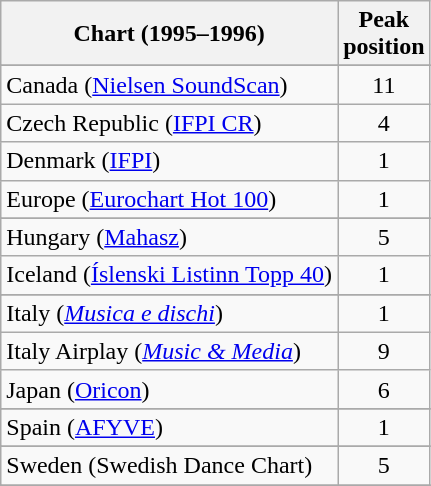<table class="wikitable sortable">
<tr>
<th>Chart (1995–1996)</th>
<th>Peak <br>position</th>
</tr>
<tr>
</tr>
<tr>
</tr>
<tr>
</tr>
<tr>
</tr>
<tr>
</tr>
<tr>
</tr>
<tr>
<td>Canada (<a href='#'>Nielsen SoundScan</a>)</td>
<td align="center">11</td>
</tr>
<tr>
<td>Czech Republic (<a href='#'>IFPI CR</a>)</td>
<td align="center">4</td>
</tr>
<tr>
<td>Denmark (<a href='#'>IFPI</a>)</td>
<td align="center">1</td>
</tr>
<tr>
<td>Europe (<a href='#'>Eurochart Hot 100</a>)</td>
<td align="center">1</td>
</tr>
<tr>
</tr>
<tr>
</tr>
<tr>
</tr>
<tr>
<td>Hungary (<a href='#'>Mahasz</a>)</td>
<td align="center">5</td>
</tr>
<tr>
<td>Iceland (<a href='#'>Íslenski Listinn Topp 40</a>)</td>
<td align="center">1</td>
</tr>
<tr>
</tr>
<tr>
<td>Italy (<em><a href='#'>Musica e dischi</a></em>)</td>
<td align="center">1</td>
</tr>
<tr>
<td>Italy Airplay (<em><a href='#'>Music & Media</a></em>)</td>
<td align="center">9</td>
</tr>
<tr>
<td>Japan (<a href='#'>Oricon</a>)</td>
<td align="center">6</td>
</tr>
<tr>
</tr>
<tr>
</tr>
<tr>
</tr>
<tr>
</tr>
<tr>
</tr>
<tr>
<td>Spain (<a href='#'>AFYVE</a>)</td>
<td align="center">1</td>
</tr>
<tr>
</tr>
<tr>
<td>Sweden (Swedish Dance Chart)</td>
<td align="center">5</td>
</tr>
<tr>
</tr>
<tr>
</tr>
<tr>
</tr>
<tr>
</tr>
<tr>
</tr>
<tr>
</tr>
<tr>
</tr>
<tr>
</tr>
<tr>
</tr>
</table>
